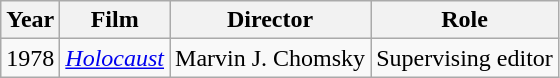<table class="wikitable">
<tr>
<th>Year</th>
<th>Film</th>
<th>Director</th>
<th>Role</th>
</tr>
<tr>
<td>1978</td>
<td><em><a href='#'>Holocaust</a></em></td>
<td>Marvin J. Chomsky</td>
<td>Supervising editor</td>
</tr>
</table>
